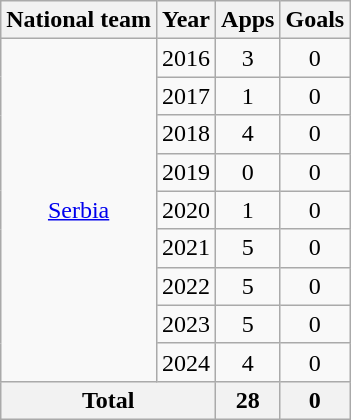<table class="wikitable" style="text-align:center">
<tr>
<th>National team</th>
<th>Year</th>
<th>Apps</th>
<th>Goals</th>
</tr>
<tr>
<td rowspan="9"><a href='#'>Serbia</a></td>
<td>2016</td>
<td>3</td>
<td>0</td>
</tr>
<tr>
<td>2017</td>
<td>1</td>
<td>0</td>
</tr>
<tr>
<td>2018</td>
<td>4</td>
<td>0</td>
</tr>
<tr>
<td>2019</td>
<td>0</td>
<td>0</td>
</tr>
<tr>
<td>2020</td>
<td>1</td>
<td>0</td>
</tr>
<tr>
<td>2021</td>
<td>5</td>
<td>0</td>
</tr>
<tr>
<td>2022</td>
<td>5</td>
<td>0</td>
</tr>
<tr>
<td>2023</td>
<td>5</td>
<td>0</td>
</tr>
<tr>
<td>2024</td>
<td>4</td>
<td>0</td>
</tr>
<tr>
<th colspan="2">Total</th>
<th>28</th>
<th>0</th>
</tr>
</table>
